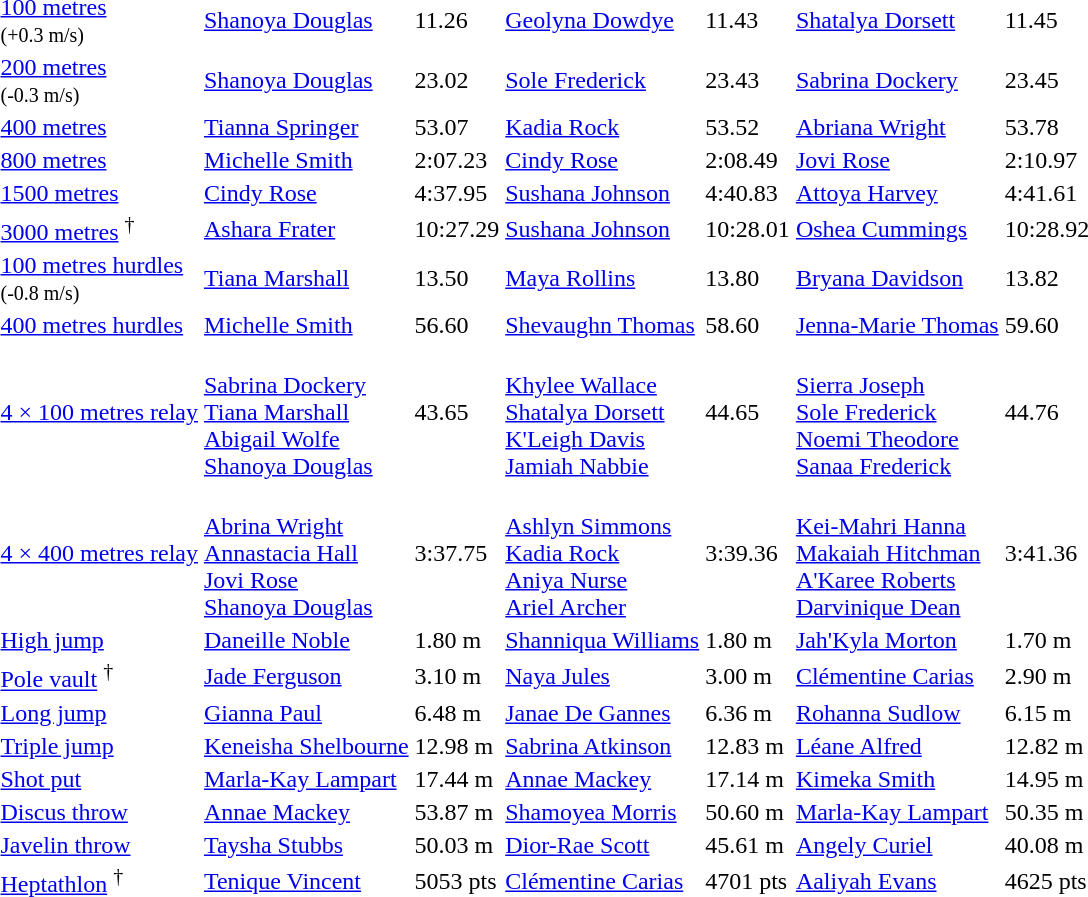<table>
<tr>
<td><a href='#'>100 metres</a> <br> <small>(+0.3 m/s)</small></td>
<td align=left><a href='#'>Shanoya Douglas</a> <br> </td>
<td>11.26</td>
<td align=left><a href='#'>Geolyna Dowdye</a> <br> </td>
<td>11.43</td>
<td align=left><a href='#'>Shatalya Dorsett</a> <br> </td>
<td>11.45</td>
</tr>
<tr>
<td><a href='#'>200 metres</a> <br> <small>(-0.3 m/s)</small></td>
<td align=left><a href='#'>Shanoya Douglas</a> <br> </td>
<td>23.02</td>
<td align=left><a href='#'>Sole Frederick</a> <br> </td>
<td>23.43</td>
<td align=left><a href='#'>Sabrina Dockery</a> <br> </td>
<td>23.45</td>
</tr>
<tr>
<td><a href='#'>400 metres</a></td>
<td align=left><a href='#'>Tianna Springer</a> <br> </td>
<td>53.07</td>
<td align=left><a href='#'>Kadia Rock</a> <br> </td>
<td>53.52</td>
<td align=left><a href='#'>Abriana Wright</a> <br> </td>
<td>53.78</td>
</tr>
<tr>
<td><a href='#'>800 metres</a></td>
<td align=left><a href='#'>Michelle Smith</a> <br> </td>
<td>2:07.23</td>
<td align=left><a href='#'>Cindy Rose</a> <br> </td>
<td>2:08.49</td>
<td align=left><a href='#'>Jovi Rose</a> <br> </td>
<td>2:10.97</td>
</tr>
<tr>
<td><a href='#'>1500 metres</a></td>
<td align=left><a href='#'>Cindy Rose</a> <br> </td>
<td>4:37.95</td>
<td align=left><a href='#'>Sushana Johnson</a> <br> </td>
<td>4:40.83</td>
<td align=left><a href='#'>Attoya Harvey</a> <br> </td>
<td>4:41.61</td>
</tr>
<tr>
<td><a href='#'>3000 metres</a> <sup>†</sup></td>
<td align=left><a href='#'>Ashara Frater</a> <br> </td>
<td>10:27.29</td>
<td align=left><a href='#'>Sushana Johnson</a> <br> </td>
<td>10:28.01</td>
<td align=left><a href='#'>Oshea Cummings</a> <br> </td>
<td>10:28.92</td>
</tr>
<tr>
<td><a href='#'>100 metres hurdles</a> <br> <small>(-0.8 m/s)</small></td>
<td align=left><a href='#'>Tiana Marshall</a> <br> </td>
<td>13.50</td>
<td align=left><a href='#'>Maya Rollins</a> <br> </td>
<td>13.80</td>
<td align=left><a href='#'>Bryana Davidson</a> <br> </td>
<td>13.82</td>
</tr>
<tr>
<td><a href='#'>400 metres hurdles</a></td>
<td align=left><a href='#'>Michelle Smith</a> <br> </td>
<td>56.60</td>
<td align=left><a href='#'>Shevaughn Thomas</a> <br> </td>
<td>58.60</td>
<td align=left><a href='#'>Jenna-Marie Thomas</a> <br> </td>
<td>59.60</td>
</tr>
<tr>
<td><a href='#'>4 × 100 metres relay</a></td>
<td align=left> <br> <a href='#'>Sabrina Dockery</a><br><a href='#'>Tiana Marshall</a><br><a href='#'>Abigail Wolfe</a><br><a href='#'>Shanoya Douglas</a></td>
<td>43.65</td>
<td align=left> <br> <a href='#'>Khylee Wallace</a><br><a href='#'>Shatalya Dorsett</a><br><a href='#'>K'Leigh Davis</a><br><a href='#'>Jamiah Nabbie</a></td>
<td>44.65</td>
<td align=left> <br> <a href='#'>Sierra Joseph</a><br><a href='#'>Sole Frederick</a><br><a href='#'>Noemi Theodore</a><br><a href='#'>Sanaa Frederick</a></td>
<td>44.76</td>
</tr>
<tr>
<td><a href='#'>4 × 400 metres relay</a></td>
<td align=left> <br> <a href='#'>Abrina Wright</a><br><a href='#'>Annastacia Hall</a><br><a href='#'>Jovi Rose</a><br><a href='#'>Shanoya Douglas</a></td>
<td>3:37.75</td>
<td align=left> <br> <a href='#'>Ashlyn Simmons</a><br><a href='#'>Kadia Rock</a><br><a href='#'>Aniya Nurse</a><br><a href='#'>Ariel Archer</a></td>
<td>3:39.36</td>
<td align=left> <br> <a href='#'>Kei-Mahri Hanna</a><br><a href='#'>Makaiah Hitchman</a><br><a href='#'>A'Karee Roberts</a><br><a href='#'>Darvinique Dean</a></td>
<td>3:41.36</td>
</tr>
<tr>
<td><a href='#'>High jump</a></td>
<td align=left><a href='#'>Daneille Noble</a> <br> </td>
<td>1.80 m</td>
<td align=left><a href='#'>Shanniqua Williams</a> <br> </td>
<td>1.80 m</td>
<td align=left><a href='#'>Jah'Kyla Morton</a> <br> </td>
<td>1.70 m</td>
</tr>
<tr>
<td><a href='#'>Pole vault</a> <sup>†</sup></td>
<td align=left><a href='#'>Jade Ferguson</a> <br> </td>
<td>3.10 m </td>
<td align=left><a href='#'>Naya Jules</a> <br> </td>
<td>3.00 m</td>
<td align=left><a href='#'>Clémentine Carias</a> <br> </td>
<td>2.90 m</td>
</tr>
<tr>
<td><a href='#'>Long jump</a></td>
<td align=left><a href='#'>Gianna Paul</a> <br> </td>
<td>6.48 m</td>
<td align=left><a href='#'>Janae De Gannes</a> <br> </td>
<td>6.36 m</td>
<td align=left><a href='#'>Rohanna Sudlow</a> <br> </td>
<td>6.15 m</td>
</tr>
<tr>
<td><a href='#'>Triple jump</a></td>
<td align=left><a href='#'>Keneisha Shelbourne</a> <br> </td>
<td>12.98 m</td>
<td align=left><a href='#'>Sabrina Atkinson</a> <br> </td>
<td>12.83 m</td>
<td align=left><a href='#'>Léane Alfred</a> <br> </td>
<td>12.82 m</td>
</tr>
<tr>
<td><a href='#'>Shot put</a></td>
<td align=left><a href='#'>Marla-Kay Lampart</a> <br> </td>
<td>17.44 m </td>
<td align=left><a href='#'>Annae Mackey</a> <br> </td>
<td>17.14 m</td>
<td align=left><a href='#'>Kimeka Smith</a> <br> </td>
<td>14.95 m</td>
</tr>
<tr>
<td><a href='#'>Discus throw</a></td>
<td align=left><a href='#'>Annae Mackey</a> <br> </td>
<td>53.87 m</td>
<td align=left><a href='#'>Shamoyea Morris</a> <br> </td>
<td>50.60 m</td>
<td align=left><a href='#'>Marla-Kay Lampart</a> <br> </td>
<td>50.35 m</td>
</tr>
<tr>
<td><a href='#'>Javelin throw</a></td>
<td align=left><a href='#'>Taysha Stubbs</a> <br> </td>
<td>50.03 m</td>
<td align=left><a href='#'>Dior-Rae Scott</a> <br> </td>
<td>45.61 m</td>
<td align=left><a href='#'>Angely Curiel</a> <br> </td>
<td>40.08 m</td>
</tr>
<tr>
<td><a href='#'>Heptathlon</a> <sup>†</sup></td>
<td align=left><a href='#'>Tenique Vincent</a> <br> </td>
<td>5053 pts</td>
<td align=left><a href='#'>Clémentine Carias</a> <br> </td>
<td>4701 pts</td>
<td align=left><a href='#'>Aaliyah Evans</a> <br> </td>
<td>4625 pts</td>
</tr>
</table>
